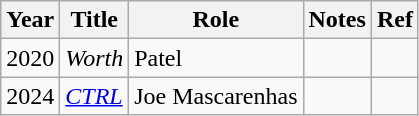<table class="wikitable">
<tr>
<th>Year</th>
<th>Title</th>
<th>Role</th>
<th>Notes</th>
<th>Ref</th>
</tr>
<tr>
<td>2020</td>
<td><em>Worth</em></td>
<td>Patel</td>
<td></td>
<td></td>
</tr>
<tr>
<td>2024</td>
<td><em><a href='#'>CTRL</a></em></td>
<td>Joe Mascarenhas</td>
<td></td>
<td></td>
</tr>
</table>
